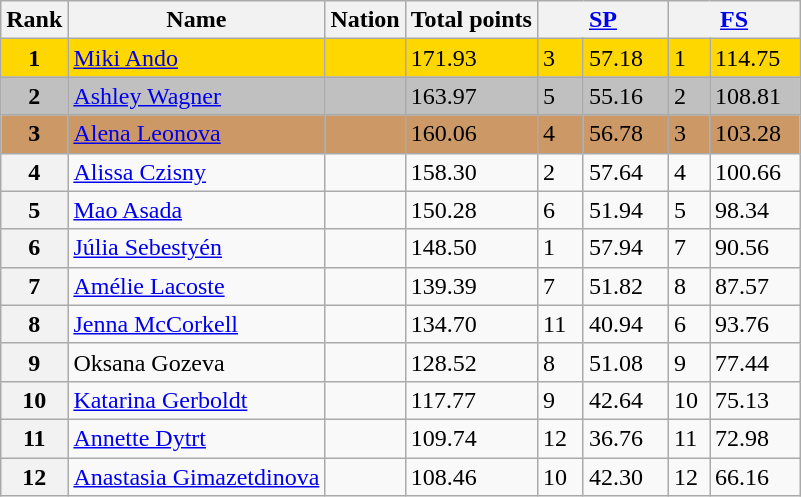<table class="wikitable sortable">
<tr>
<th>Rank</th>
<th>Name</th>
<th>Nation</th>
<th>Total points</th>
<th colspan="2" width="80px"><a href='#'>SP</a></th>
<th colspan="2" width="80px"><a href='#'>FS</a></th>
</tr>
<tr bgcolor="gold">
<td align="center"><strong>1</strong></td>
<td><a href='#'>Miki Ando</a></td>
<td></td>
<td>171.93</td>
<td>3</td>
<td>57.18</td>
<td>1</td>
<td>114.75</td>
</tr>
<tr bgcolor="silver">
<td align="center"><strong>2</strong></td>
<td><a href='#'>Ashley Wagner</a></td>
<td></td>
<td>163.97</td>
<td>5</td>
<td>55.16</td>
<td>2</td>
<td>108.81</td>
</tr>
<tr bgcolor="cc9966">
<td align="center"><strong>3</strong></td>
<td><a href='#'>Alena Leonova</a></td>
<td></td>
<td>160.06</td>
<td>4</td>
<td>56.78</td>
<td>3</td>
<td>103.28</td>
</tr>
<tr>
<th>4</th>
<td><a href='#'>Alissa Czisny</a></td>
<td></td>
<td>158.30</td>
<td>2</td>
<td>57.64</td>
<td>4</td>
<td>100.66</td>
</tr>
<tr>
<th>5</th>
<td><a href='#'>Mao Asada</a></td>
<td></td>
<td>150.28</td>
<td>6</td>
<td>51.94</td>
<td>5</td>
<td>98.34</td>
</tr>
<tr>
<th>6</th>
<td><a href='#'>Júlia Sebestyén</a></td>
<td></td>
<td>148.50</td>
<td>1</td>
<td>57.94</td>
<td>7</td>
<td>90.56</td>
</tr>
<tr>
<th>7</th>
<td><a href='#'>Amélie Lacoste</a></td>
<td></td>
<td>139.39</td>
<td>7</td>
<td>51.82</td>
<td>8</td>
<td>87.57</td>
</tr>
<tr>
<th>8</th>
<td><a href='#'>Jenna McCorkell</a></td>
<td></td>
<td>134.70</td>
<td>11</td>
<td>40.94</td>
<td>6</td>
<td>93.76</td>
</tr>
<tr>
<th>9</th>
<td>Oksana Gozeva</td>
<td></td>
<td>128.52</td>
<td>8</td>
<td>51.08</td>
<td>9</td>
<td>77.44</td>
</tr>
<tr>
<th>10</th>
<td><a href='#'>Katarina Gerboldt</a></td>
<td></td>
<td>117.77</td>
<td>9</td>
<td>42.64</td>
<td>10</td>
<td>75.13</td>
</tr>
<tr>
<th>11</th>
<td><a href='#'>Annette Dytrt</a></td>
<td></td>
<td>109.74</td>
<td>12</td>
<td>36.76</td>
<td>11</td>
<td>72.98</td>
</tr>
<tr>
<th>12</th>
<td><a href='#'>Anastasia Gimazetdinova</a></td>
<td></td>
<td>108.46</td>
<td>10</td>
<td>42.30</td>
<td>12</td>
<td>66.16</td>
</tr>
</table>
